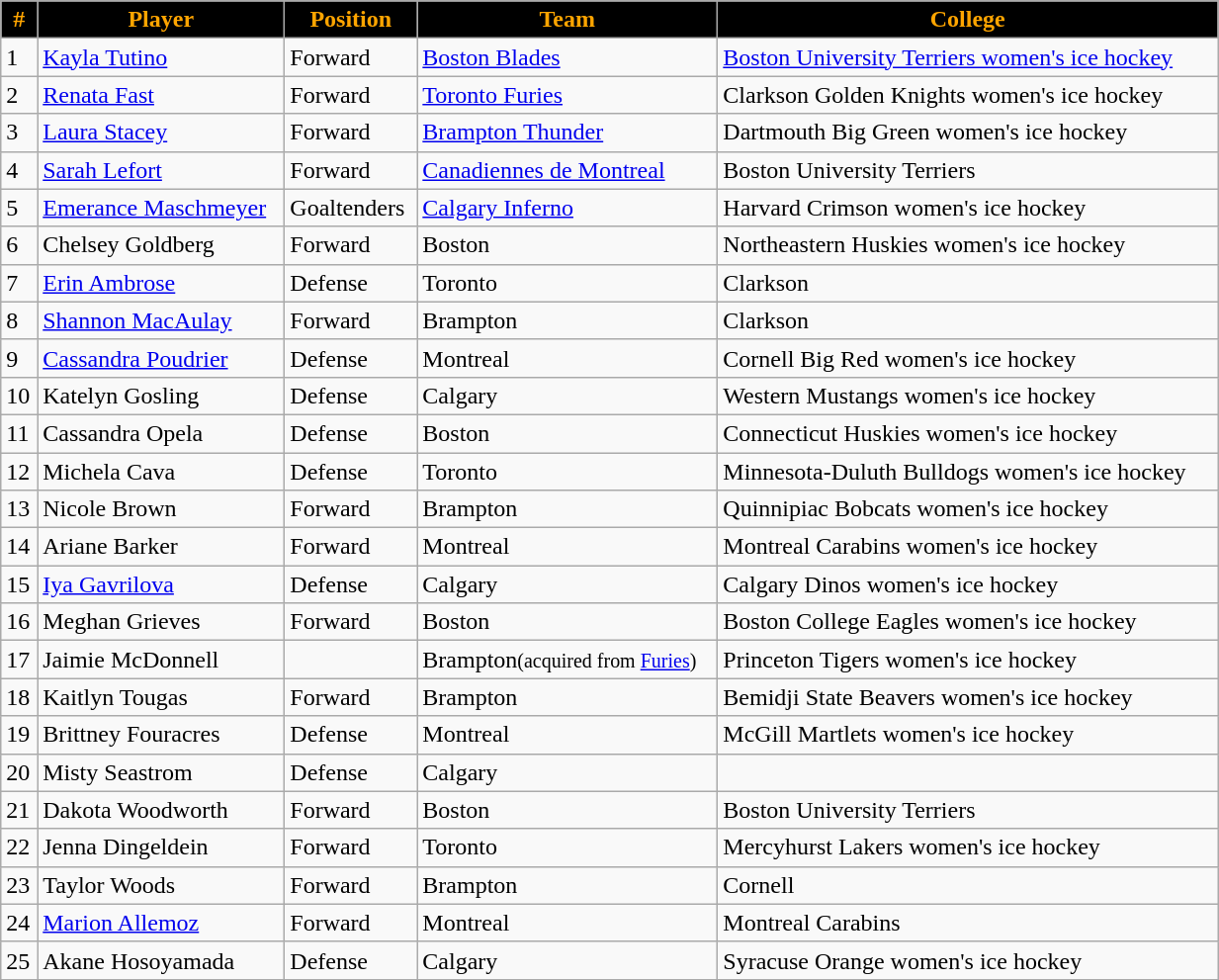<table class="wikitable" width="65%">
<tr align="center">
<th style="background:black;color:orange;">#</th>
<th style="background:black;color:orange;">Player</th>
<th style="background:black;color:orange;">Position</th>
<th style="background:black;color:orange;">Team</th>
<th style="background:black;color:orange;">College</th>
</tr>
<tr>
<td>1</td>
<td><a href='#'>Kayla Tutino</a></td>
<td>Forward</td>
<td><a href='#'>Boston Blades</a></td>
<td><a href='#'>Boston University Terriers women's ice hockey</a></td>
</tr>
<tr>
<td>2</td>
<td><a href='#'>Renata Fast</a></td>
<td>Forward</td>
<td><a href='#'>Toronto Furies</a></td>
<td>Clarkson Golden Knights women's ice hockey</td>
</tr>
<tr>
<td>3</td>
<td><a href='#'>Laura Stacey</a></td>
<td>Forward</td>
<td><a href='#'>Brampton Thunder</a></td>
<td>Dartmouth Big Green women's ice hockey</td>
</tr>
<tr>
<td>4</td>
<td><a href='#'>Sarah Lefort</a></td>
<td>Forward</td>
<td><a href='#'>Canadiennes de Montreal</a></td>
<td>Boston University Terriers</td>
</tr>
<tr>
<td>5</td>
<td><a href='#'>Emerance Maschmeyer</a></td>
<td>Goaltenders</td>
<td><a href='#'>Calgary Inferno</a></td>
<td>Harvard Crimson women's ice hockey</td>
</tr>
<tr>
<td>6</td>
<td>Chelsey Goldberg</td>
<td>Forward</td>
<td>Boston</td>
<td>Northeastern Huskies women's ice hockey</td>
</tr>
<tr>
<td>7</td>
<td><a href='#'>Erin Ambrose</a></td>
<td>Defense</td>
<td>Toronto</td>
<td>Clarkson</td>
</tr>
<tr>
<td>8</td>
<td><a href='#'>Shannon MacAulay</a></td>
<td>Forward</td>
<td>Brampton</td>
<td>Clarkson</td>
</tr>
<tr>
<td>9</td>
<td><a href='#'>Cassandra Poudrier</a></td>
<td>Defense</td>
<td>Montreal</td>
<td>Cornell Big Red women's ice hockey</td>
</tr>
<tr>
<td>10</td>
<td>Katelyn Gosling</td>
<td>Defense</td>
<td>Calgary</td>
<td>Western Mustangs women's ice hockey</td>
</tr>
<tr>
<td>11</td>
<td>Cassandra Opela</td>
<td>Defense</td>
<td>Boston</td>
<td>Connecticut Huskies women's ice hockey</td>
</tr>
<tr>
<td>12</td>
<td>Michela Cava</td>
<td>Defense</td>
<td>Toronto</td>
<td>Minnesota-Duluth Bulldogs women's ice hockey</td>
</tr>
<tr>
<td>13</td>
<td>Nicole Brown</td>
<td>Forward</td>
<td>Brampton</td>
<td>Quinnipiac Bobcats women's ice hockey</td>
</tr>
<tr>
<td>14</td>
<td>Ariane Barker</td>
<td>Forward</td>
<td>Montreal</td>
<td>Montreal Carabins women's ice hockey</td>
</tr>
<tr>
<td>15</td>
<td><a href='#'>Iya Gavrilova</a></td>
<td>Defense</td>
<td>Calgary</td>
<td>Calgary Dinos women's ice hockey</td>
</tr>
<tr>
<td>16</td>
<td>Meghan Grieves</td>
<td>Forward</td>
<td>Boston</td>
<td>Boston College Eagles women's ice hockey</td>
</tr>
<tr>
<td>17</td>
<td>Jaimie McDonnell</td>
<td></td>
<td>Brampton<small>(acquired from <a href='#'>Furies</a>)</small></td>
<td>Princeton Tigers women's ice hockey</td>
</tr>
<tr>
<td>18</td>
<td>Kaitlyn Tougas</td>
<td>Forward</td>
<td>Brampton</td>
<td>Bemidji State Beavers women's ice hockey</td>
</tr>
<tr>
<td>19</td>
<td>Brittney Fouracres</td>
<td>Defense</td>
<td>Montreal</td>
<td>McGill Martlets women's ice hockey</td>
</tr>
<tr>
<td>20</td>
<td>Misty Seastrom</td>
<td>Defense</td>
<td>Calgary</td>
<td></td>
</tr>
<tr>
<td>21</td>
<td>Dakota Woodworth</td>
<td>Forward</td>
<td>Boston</td>
<td>Boston University Terriers</td>
</tr>
<tr>
<td>22</td>
<td>Jenna Dingeldein</td>
<td>Forward</td>
<td>Toronto</td>
<td>Mercyhurst Lakers women's ice hockey</td>
</tr>
<tr>
<td>23</td>
<td>Taylor Woods</td>
<td>Forward</td>
<td>Brampton</td>
<td>Cornell</td>
</tr>
<tr>
<td>24</td>
<td><a href='#'>Marion Allemoz</a></td>
<td>Forward</td>
<td>Montreal</td>
<td>Montreal Carabins</td>
</tr>
<tr>
<td>25</td>
<td>Akane Hosoyamada</td>
<td>Defense</td>
<td>Calgary</td>
<td>Syracuse Orange women's ice hockey</td>
</tr>
<tr>
</tr>
</table>
